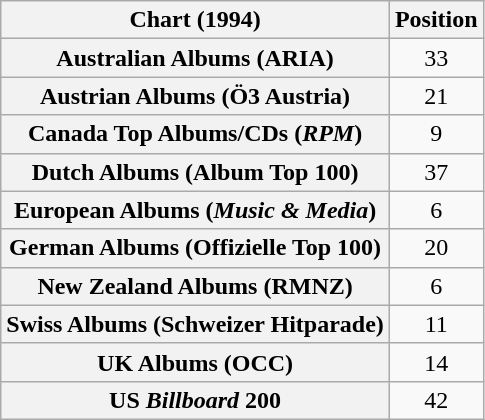<table class="wikitable sortable plainrowheaders" style="text-align:center">
<tr>
<th scope="col">Chart (1994)</th>
<th scope="col">Position</th>
</tr>
<tr>
<th scope="row">Australian Albums (ARIA)</th>
<td>33</td>
</tr>
<tr>
<th scope="row">Austrian Albums (Ö3 Austria)</th>
<td>21</td>
</tr>
<tr>
<th scope="row">Canada Top Albums/CDs (<em>RPM</em>)</th>
<td>9</td>
</tr>
<tr>
<th scope="row">Dutch Albums (Album Top 100)</th>
<td>37</td>
</tr>
<tr>
<th scope="row">European Albums (<em>Music & Media</em>)</th>
<td>6</td>
</tr>
<tr>
<th scope="row">German Albums (Offizielle Top 100)</th>
<td>20</td>
</tr>
<tr>
<th scope="row">New Zealand Albums (RMNZ)</th>
<td>6</td>
</tr>
<tr>
<th scope="row">Swiss Albums (Schweizer Hitparade)</th>
<td>11</td>
</tr>
<tr>
<th scope="row">UK Albums (OCC)</th>
<td>14</td>
</tr>
<tr>
<th scope="row">US <em>Billboard</em> 200</th>
<td>42</td>
</tr>
</table>
